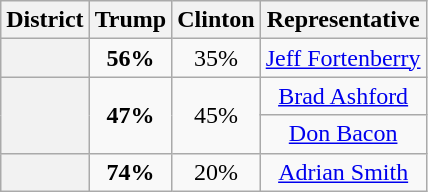<table class=wikitable>
<tr>
<th>District</th>
<th>Trump</th>
<th>Clinton</th>
<th>Representative</th>
</tr>
<tr align=center>
<th></th>
<td><strong>56%</strong></td>
<td>35%</td>
<td><a href='#'>Jeff Fortenberry</a></td>
</tr>
<tr align=center>
<th rowspan=2 ></th>
<td rowspan=2><strong>47%</strong></td>
<td rowspan=2>45%</td>
<td><a href='#'>Brad Ashford</a></td>
</tr>
<tr align=center>
<td><a href='#'>Don Bacon</a></td>
</tr>
<tr align=center>
<th></th>
<td><strong>74%</strong></td>
<td>20%</td>
<td><a href='#'>Adrian Smith</a></td>
</tr>
</table>
